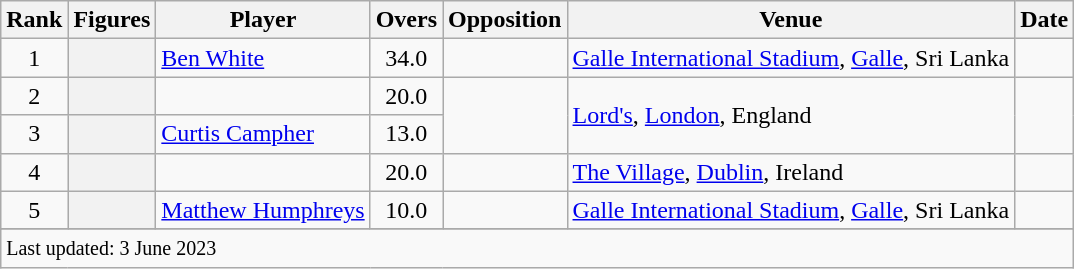<table class="wikitable plainrowheaders sortable">
<tr>
<th scope=col>Rank</th>
<th scope=col>Figures</th>
<th scope=col>Player</th>
<th scope=col>Overs</th>
<th scope=col>Opposition</th>
<th scope=col>Venue</th>
<th scope=col>Date</th>
</tr>
<tr>
<td align=center>1</td>
<th scope=row style=text-align:center;></th>
<td><a href='#'>Ben White</a></td>
<td align=center>34.0</td>
<td></td>
<td><a href='#'>Galle International Stadium</a>, <a href='#'>Galle</a>, Sri Lanka</td>
<td></td>
</tr>
<tr>
<td align=center>2</td>
<th scope=row style=text-align:center;></th>
<td></td>
<td align=center>20.0</td>
<td rowspan=2></td>
<td rowspan=2><a href='#'>Lord's</a>, <a href='#'>London</a>, England</td>
<td rowspan=2></td>
</tr>
<tr>
<td align=center>3</td>
<th scope=row style=text-align:center;></th>
<td><a href='#'>Curtis Campher</a></td>
<td align=center>13.0</td>
</tr>
<tr>
<td align=center>4</td>
<th scope=row style=text-align:center;></th>
<td></td>
<td align=center>20.0</td>
<td></td>
<td><a href='#'>The Village</a>, <a href='#'>Dublin</a>, Ireland</td>
<td></td>
</tr>
<tr>
<td align=center>5</td>
<th scope=row style=text-align:center;></th>
<td><a href='#'>Matthew Humphreys</a></td>
<td align=center>10.0</td>
<td></td>
<td><a href='#'>Galle International Stadium</a>, <a href='#'>Galle</a>, Sri Lanka</td>
<td></td>
</tr>
<tr>
</tr>
<tr class=sortbottom>
<td colspan=7><small>Last updated: 3 June 2023</small></td>
</tr>
</table>
